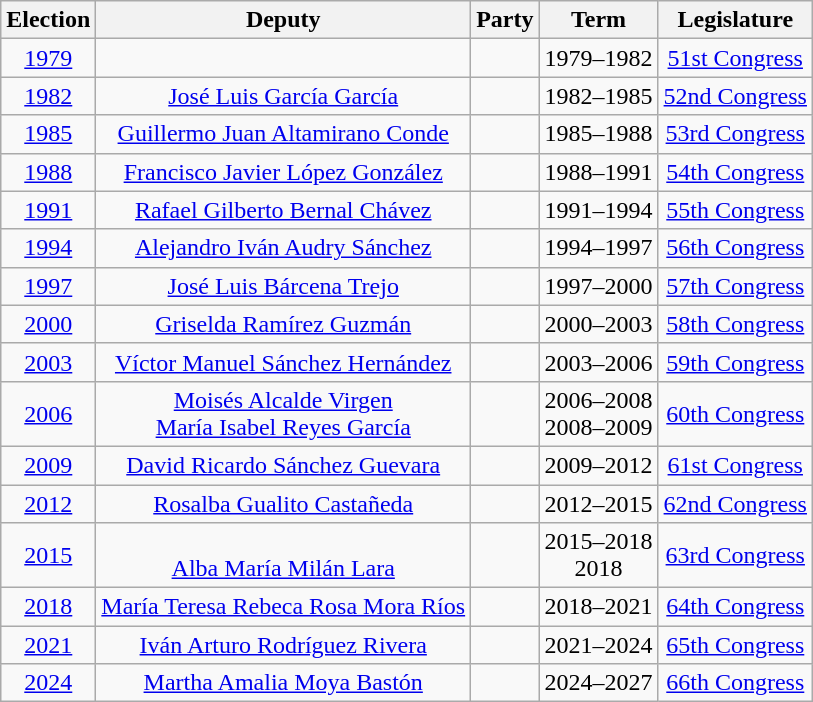<table class="wikitable sortable" style="text-align: center">
<tr>
<th>Election</th>
<th class="unsortable">Deputy</th>
<th class="unsortable">Party</th>
<th class="unsortable">Term</th>
<th class="unsortable">Legislature</th>
</tr>
<tr>
<td><a href='#'>1979</a></td>
<td></td>
<td></td>
<td>1979–1982</td>
<td><a href='#'>51st Congress</a></td>
</tr>
<tr>
<td><a href='#'>1982</a></td>
<td><a href='#'>José Luis García García</a></td>
<td></td>
<td>1982–1985</td>
<td><a href='#'>52nd Congress</a></td>
</tr>
<tr>
<td><a href='#'>1985</a></td>
<td><a href='#'>Guillermo Juan Altamirano Conde</a></td>
<td></td>
<td>1985–1988</td>
<td><a href='#'>53rd Congress</a></td>
</tr>
<tr>
<td><a href='#'>1988</a></td>
<td><a href='#'>Francisco Javier López González</a></td>
<td></td>
<td>1988–1991</td>
<td><a href='#'>54th Congress</a></td>
</tr>
<tr>
<td><a href='#'>1991</a></td>
<td><a href='#'>Rafael Gilberto Bernal Chávez</a></td>
<td></td>
<td>1991–1994</td>
<td><a href='#'>55th Congress</a></td>
</tr>
<tr>
<td><a href='#'>1994</a></td>
<td><a href='#'>Alejandro Iván Audry Sánchez</a></td>
<td></td>
<td>1994–1997</td>
<td><a href='#'>56th Congress</a></td>
</tr>
<tr>
<td><a href='#'>1997</a></td>
<td><a href='#'>José Luis Bárcena Trejo</a></td>
<td></td>
<td>1997–2000</td>
<td><a href='#'>57th Congress</a></td>
</tr>
<tr>
<td><a href='#'>2000</a></td>
<td><a href='#'>Griselda Ramírez Guzmán</a></td>
<td></td>
<td>2000–2003</td>
<td><a href='#'>58th Congress</a></td>
</tr>
<tr>
<td><a href='#'>2003</a></td>
<td><a href='#'>Víctor Manuel Sánchez Hernández</a></td>
<td></td>
<td>2003–2006</td>
<td><a href='#'>59th Congress</a></td>
</tr>
<tr>
<td><a href='#'>2006</a></td>
<td><a href='#'>Moisés Alcalde Virgen</a><br><a href='#'>María Isabel Reyes García</a></td>
<td></td>
<td>2006–2008<br>2008–2009</td>
<td><a href='#'>60th Congress</a></td>
</tr>
<tr>
<td><a href='#'>2009</a></td>
<td><a href='#'>David Ricardo Sánchez Guevara</a></td>
<td></td>
<td>2009–2012</td>
<td><a href='#'>61st Congress</a></td>
</tr>
<tr>
<td><a href='#'>2012</a></td>
<td><a href='#'>Rosalba Gualito Castañeda</a></td>
<td></td>
<td>2012–2015</td>
<td><a href='#'>62nd Congress</a></td>
</tr>
<tr>
<td><a href='#'>2015</a></td>
<td><br><a href='#'>Alba María Milán Lara</a></td>
<td></td>
<td>2015–2018<br>2018</td>
<td><a href='#'>63rd Congress</a></td>
</tr>
<tr>
<td><a href='#'>2018</a></td>
<td><a href='#'>María Teresa Rebeca Rosa Mora Ríos</a></td>
<td></td>
<td>2018–2021</td>
<td><a href='#'>64th Congress</a></td>
</tr>
<tr>
<td><a href='#'>2021</a></td>
<td><a href='#'>Iván Arturo Rodríguez Rivera</a></td>
<td></td>
<td>2021–2024</td>
<td><a href='#'>65th Congress</a></td>
</tr>
<tr>
<td><a href='#'>2024</a></td>
<td><a href='#'>Martha Amalia Moya Bastón</a></td>
<td></td>
<td>2024–2027</td>
<td><a href='#'>66th Congress</a></td>
</tr>
</table>
